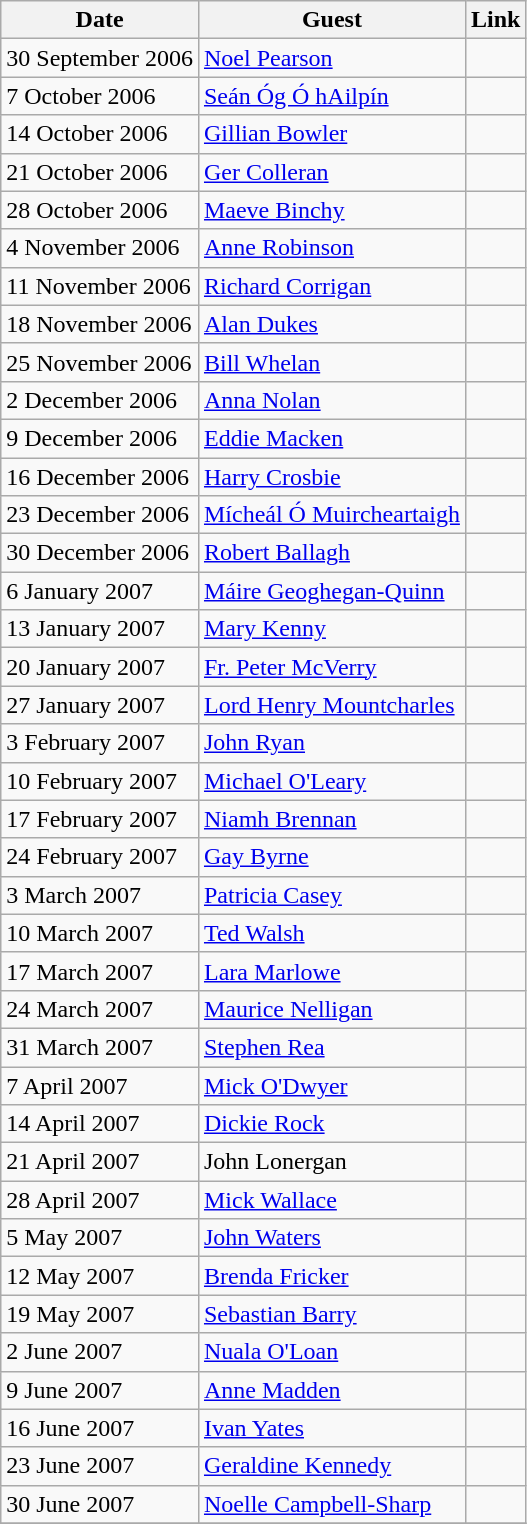<table class="wikitable">
<tr>
<th>Date</th>
<th>Guest</th>
<th>Link</th>
</tr>
<tr>
<td>30 September 2006</td>
<td><a href='#'>Noel Pearson</a></td>
<td></td>
</tr>
<tr>
<td>7 October 2006</td>
<td><a href='#'>Seán Óg Ó hAilpín</a></td>
<td></td>
</tr>
<tr>
<td>14 October 2006</td>
<td><a href='#'>Gillian Bowler</a></td>
<td></td>
</tr>
<tr>
<td>21 October 2006</td>
<td><a href='#'>Ger Colleran</a></td>
<td></td>
</tr>
<tr>
<td>28 October 2006</td>
<td><a href='#'>Maeve Binchy</a></td>
<td></td>
</tr>
<tr>
<td>4 November 2006</td>
<td><a href='#'>Anne Robinson</a></td>
<td></td>
</tr>
<tr>
<td>11 November 2006</td>
<td><a href='#'>Richard Corrigan</a></td>
<td></td>
</tr>
<tr>
<td>18 November 2006</td>
<td><a href='#'>Alan Dukes</a></td>
<td></td>
</tr>
<tr>
<td>25 November 2006</td>
<td><a href='#'>Bill Whelan</a></td>
<td></td>
</tr>
<tr>
<td>2 December 2006</td>
<td><a href='#'>Anna Nolan</a></td>
<td></td>
</tr>
<tr>
<td>9 December 2006</td>
<td><a href='#'>Eddie Macken</a></td>
<td></td>
</tr>
<tr>
<td>16 December 2006</td>
<td><a href='#'>Harry Crosbie</a></td>
<td></td>
</tr>
<tr>
<td>23 December 2006</td>
<td><a href='#'>Mícheál Ó Muircheartaigh</a></td>
<td></td>
</tr>
<tr>
<td>30 December 2006</td>
<td><a href='#'>Robert Ballagh</a></td>
<td></td>
</tr>
<tr>
<td>6 January 2007</td>
<td><a href='#'>Máire Geoghegan-Quinn</a></td>
<td></td>
</tr>
<tr>
<td>13 January 2007</td>
<td><a href='#'>Mary Kenny</a></td>
<td></td>
</tr>
<tr>
<td>20 January 2007</td>
<td><a href='#'>Fr. Peter McVerry</a></td>
<td></td>
</tr>
<tr>
<td>27 January 2007</td>
<td><a href='#'>Lord Henry Mountcharles</a></td>
<td></td>
</tr>
<tr>
<td>3 February 2007</td>
<td><a href='#'>John Ryan</a></td>
<td></td>
</tr>
<tr>
<td>10 February 2007</td>
<td><a href='#'>Michael O'Leary</a></td>
<td></td>
</tr>
<tr>
<td>17 February 2007</td>
<td><a href='#'>Niamh Brennan</a></td>
<td></td>
</tr>
<tr>
<td>24 February 2007</td>
<td><a href='#'>Gay Byrne</a></td>
<td></td>
</tr>
<tr>
<td>3 March 2007</td>
<td><a href='#'>Patricia Casey</a></td>
<td></td>
</tr>
<tr>
<td>10 March 2007</td>
<td><a href='#'>Ted Walsh</a></td>
<td></td>
</tr>
<tr>
<td>17 March 2007</td>
<td><a href='#'>Lara Marlowe</a></td>
<td></td>
</tr>
<tr>
<td>24 March 2007</td>
<td><a href='#'>Maurice Nelligan</a></td>
<td></td>
</tr>
<tr>
<td>31 March 2007</td>
<td><a href='#'>Stephen Rea</a></td>
<td></td>
</tr>
<tr>
<td>7 April 2007</td>
<td><a href='#'>Mick O'Dwyer</a></td>
<td></td>
</tr>
<tr>
<td>14 April 2007</td>
<td><a href='#'>Dickie Rock</a></td>
<td></td>
</tr>
<tr>
<td>21 April 2007</td>
<td>John Lonergan</td>
<td></td>
</tr>
<tr>
<td>28 April 2007</td>
<td><a href='#'>Mick Wallace</a></td>
<td></td>
</tr>
<tr>
<td>5 May 2007</td>
<td><a href='#'>John Waters</a></td>
<td></td>
</tr>
<tr>
<td>12 May 2007</td>
<td><a href='#'>Brenda Fricker</a></td>
<td></td>
</tr>
<tr>
<td>19 May 2007</td>
<td><a href='#'>Sebastian Barry</a></td>
<td></td>
</tr>
<tr>
<td>2 June 2007</td>
<td><a href='#'>Nuala O'Loan</a></td>
<td></td>
</tr>
<tr>
<td>9 June 2007</td>
<td><a href='#'>Anne Madden</a></td>
<td></td>
</tr>
<tr>
<td>16 June 2007</td>
<td><a href='#'>Ivan Yates</a></td>
<td></td>
</tr>
<tr>
<td>23 June 2007</td>
<td><a href='#'>Geraldine Kennedy</a></td>
<td></td>
</tr>
<tr>
<td>30 June 2007</td>
<td><a href='#'>Noelle Campbell-Sharp</a></td>
<td></td>
</tr>
<tr>
</tr>
</table>
